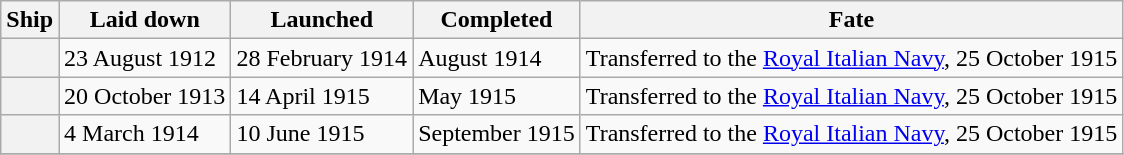<table class="wikitable plainrowheaders">
<tr valign="top"|- valign="top">
<th scope="col">Ship</th>
<th scope="col">Laid down</th>
<th scope="col">Launched</th>
<th scope="col">Completed</th>
<th scope="col">Fate</th>
</tr>
<tr valign="top">
<th scope="row"></th>
<td>23 August 1912</td>
<td>28 February 1914</td>
<td>August 1914</td>
<td>Transferred to the <a href='#'>Royal Italian Navy</a>, 25 October 1915</td>
</tr>
<tr valign="top">
<th scope="row"></th>
<td>20 October 1913</td>
<td>14 April 1915</td>
<td>May 1915</td>
<td>Transferred to the <a href='#'>Royal Italian Navy</a>, 25 October 1915</td>
</tr>
<tr valign="top">
<th scope="row"></th>
<td>4 March 1914</td>
<td>10 June 1915</td>
<td>September 1915</td>
<td>Transferred to the <a href='#'>Royal Italian Navy</a>, 25 October 1915</td>
</tr>
<tr>
</tr>
</table>
